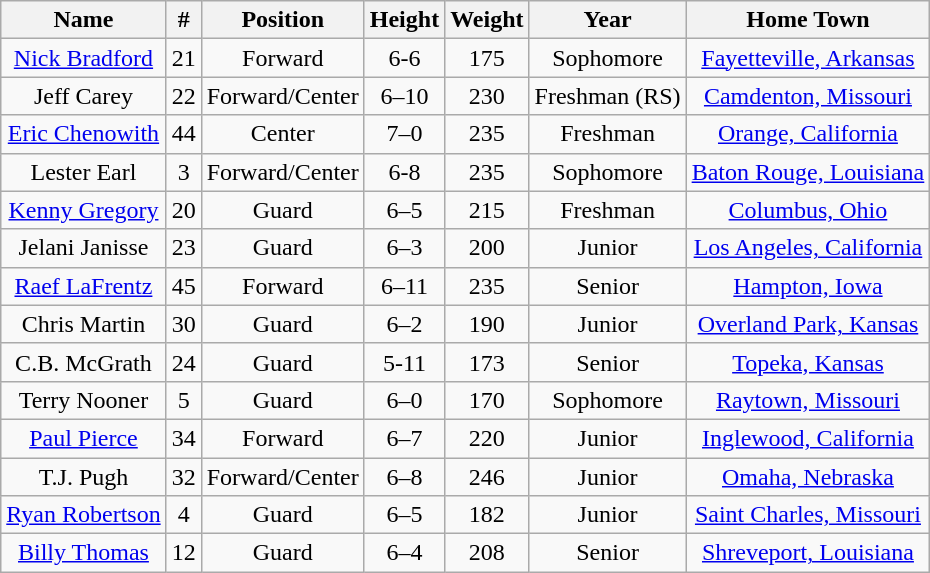<table class="wikitable" style="text-align: center;">
<tr>
<th>Name</th>
<th>#</th>
<th>Position</th>
<th>Height</th>
<th>Weight</th>
<th>Year</th>
<th>Home Town</th>
</tr>
<tr>
<td><a href='#'>Nick Bradford</a></td>
<td>21</td>
<td>Forward</td>
<td>6-6</td>
<td>175</td>
<td>Sophomore</td>
<td><a href='#'>Fayetteville, Arkansas</a></td>
</tr>
<tr>
<td>Jeff Carey</td>
<td>22</td>
<td>Forward/Center</td>
<td>6–10</td>
<td>230</td>
<td>Freshman (RS)</td>
<td><a href='#'>Camdenton, Missouri</a></td>
</tr>
<tr>
<td><a href='#'>Eric Chenowith</a></td>
<td>44</td>
<td>Center</td>
<td>7–0</td>
<td>235</td>
<td>Freshman</td>
<td><a href='#'>Orange, California</a></td>
</tr>
<tr>
<td>Lester Earl</td>
<td>3</td>
<td>Forward/Center</td>
<td>6-8</td>
<td>235</td>
<td>Sophomore</td>
<td><a href='#'>Baton Rouge, Louisiana</a></td>
</tr>
<tr>
<td><a href='#'>Kenny Gregory</a></td>
<td>20</td>
<td>Guard</td>
<td>6–5</td>
<td>215</td>
<td>Freshman</td>
<td><a href='#'>Columbus, Ohio</a></td>
</tr>
<tr>
<td>Jelani Janisse</td>
<td>23</td>
<td>Guard</td>
<td>6–3</td>
<td>200</td>
<td>Junior</td>
<td><a href='#'>Los Angeles, California</a></td>
</tr>
<tr>
<td><a href='#'>Raef LaFrentz</a></td>
<td>45</td>
<td>Forward</td>
<td>6–11</td>
<td>235</td>
<td>Senior</td>
<td><a href='#'>Hampton, Iowa</a></td>
</tr>
<tr>
<td>Chris Martin</td>
<td>30</td>
<td>Guard</td>
<td>6–2</td>
<td>190</td>
<td>Junior</td>
<td><a href='#'>Overland Park, Kansas</a></td>
</tr>
<tr>
<td>C.B. McGrath</td>
<td>24</td>
<td>Guard</td>
<td>5-11</td>
<td>173</td>
<td>Senior</td>
<td><a href='#'>Topeka, Kansas</a></td>
</tr>
<tr>
<td>Terry Nooner</td>
<td>5</td>
<td>Guard</td>
<td>6–0</td>
<td>170</td>
<td>Sophomore</td>
<td><a href='#'>Raytown, Missouri</a></td>
</tr>
<tr>
<td><a href='#'>Paul Pierce</a></td>
<td>34</td>
<td>Forward</td>
<td>6–7</td>
<td>220</td>
<td>Junior</td>
<td><a href='#'>Inglewood, California</a></td>
</tr>
<tr>
<td>T.J. Pugh</td>
<td>32</td>
<td>Forward/Center</td>
<td>6–8</td>
<td>246</td>
<td>Junior</td>
<td><a href='#'>Omaha, Nebraska</a></td>
</tr>
<tr>
<td><a href='#'>Ryan Robertson</a></td>
<td>4</td>
<td>Guard</td>
<td>6–5</td>
<td>182</td>
<td>Junior</td>
<td><a href='#'>Saint Charles, Missouri</a></td>
</tr>
<tr>
<td><a href='#'>Billy Thomas</a></td>
<td>12</td>
<td>Guard</td>
<td>6–4</td>
<td>208</td>
<td>Senior</td>
<td><a href='#'>Shreveport, Louisiana</a></td>
</tr>
</table>
